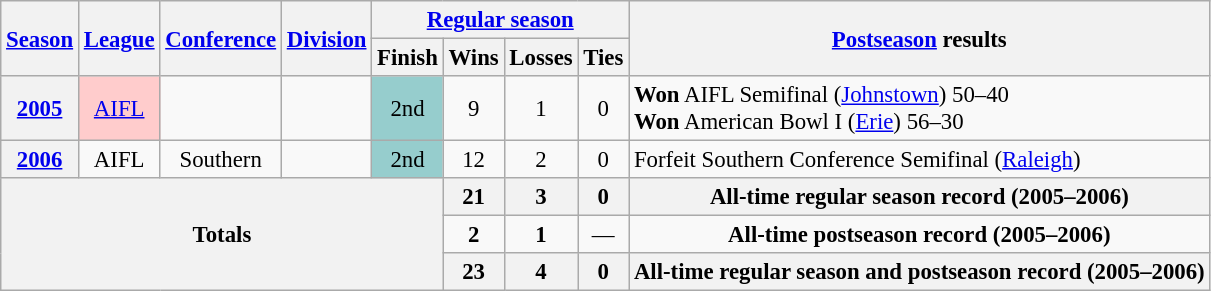<table class="wikitable" style="text-align:center; font-size: 95%;">
<tr>
<th rowspan="2"><a href='#'>Season</a></th>
<th rowspan="2"><a href='#'>League</a></th>
<th rowspan="2"><a href='#'>Conference</a></th>
<th rowspan="2"><a href='#'>Division</a></th>
<th colspan="4"><a href='#'>Regular season</a></th>
<th rowspan="2"><a href='#'>Postseason</a> results</th>
</tr>
<tr>
<th>Finish</th>
<th>Wins</th>
<th>Losses</th>
<th>Ties</th>
</tr>
<tr>
<th><a href='#'>2005</a></th>
<td bgcolor=#fcc><a href='#'>AIFL</a></td>
<td></td>
<td></td>
<td bgcolor=#96cdcd>2nd</td>
<td>9</td>
<td>1</td>
<td>0</td>
<td align=left><strong>Won</strong> AIFL Semifinal (<a href='#'>Johnstown</a>) 50–40<br><strong>Won</strong> American Bowl I (<a href='#'>Erie</a>) 56–30</td>
</tr>
<tr>
<th><a href='#'>2006</a></th>
<td>AIFL</td>
<td>Southern</td>
<td></td>
<td bgcolor=#96cdcd>2nd</td>
<td>12</td>
<td>2</td>
<td>0</td>
<td align=left>Forfeit Southern Conference Semifinal (<a href='#'>Raleigh</a>)</td>
</tr>
<tr>
<th rowspan="3" colspan="5">Totals</th>
<th>21</th>
<th>3</th>
<th>0</th>
<th colspan="3">All-time regular season record (2005–2006)</th>
</tr>
<tr>
<td><strong>2</strong></td>
<td><strong>1</strong></td>
<td>—</td>
<td colspan="3"><strong>All-time postseason record (2005–2006)</strong></td>
</tr>
<tr>
<th>23</th>
<th>4</th>
<th>0</th>
<th colspan="3">All-time regular season and postseason record (2005–2006)</th>
</tr>
</table>
